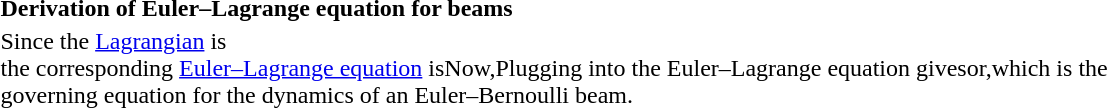<table class="toccolours collapsible collapsed" width="60%" style="text-align:left">
<tr>
<th>Derivation of Euler–Lagrange equation for beams</th>
</tr>
<tr>
<td>Since the <a href='#'>Lagrangian</a> is<br>the corresponding <a href='#'>Euler–Lagrange equation</a> isNow,Plugging into the Euler–Lagrange equation givesor,which is the governing equation for the dynamics of an Euler–Bernoulli beam.</td>
</tr>
</table>
